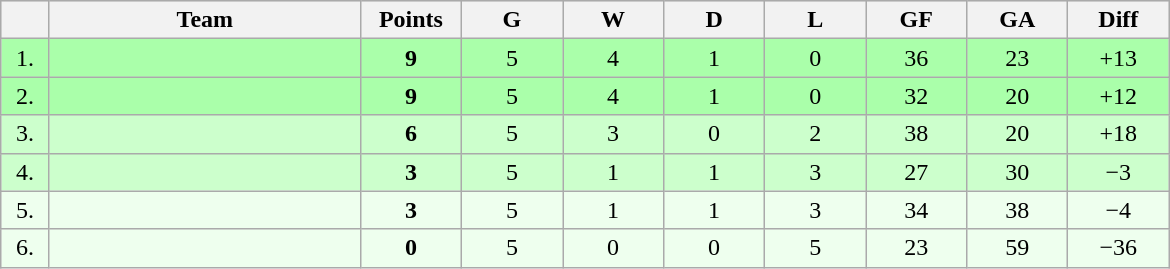<table class=wikitable style="text-align:center">
<tr bgcolor="#DCDCDC">
<th width="25"></th>
<th width="200">Team</th>
<th width="60">Points</th>
<th width="60">G</th>
<th width="60">W</th>
<th width="60">D</th>
<th width="60">L</th>
<th width="60">GF</th>
<th width="60">GA</th>
<th width="60">Diff</th>
</tr>
<tr bgcolor=#AAFFAA>
<td>1.</td>
<td align=left></td>
<td><strong>9</strong></td>
<td>5</td>
<td>4</td>
<td>1</td>
<td>0</td>
<td>36</td>
<td>23</td>
<td>+13</td>
</tr>
<tr bgcolor=#AAFFAA>
<td>2.</td>
<td align=left></td>
<td><strong>9</strong></td>
<td>5</td>
<td>4</td>
<td>1</td>
<td>0</td>
<td>32</td>
<td>20</td>
<td>+12</td>
</tr>
<tr bgcolor=#CCFFCC>
<td>3.</td>
<td align=left></td>
<td><strong>6</strong></td>
<td>5</td>
<td>3</td>
<td>0</td>
<td>2</td>
<td>38</td>
<td>20</td>
<td>+18</td>
</tr>
<tr bgcolor=#CCFFCC>
<td>4.</td>
<td align=left></td>
<td><strong>3</strong></td>
<td>5</td>
<td>1</td>
<td>1</td>
<td>3</td>
<td>27</td>
<td>30</td>
<td>−3</td>
</tr>
<tr bgcolor=#EEFFEE>
<td>5.</td>
<td align=left></td>
<td><strong>3</strong></td>
<td>5</td>
<td>1</td>
<td>1</td>
<td>3</td>
<td>34</td>
<td>38</td>
<td>−4</td>
</tr>
<tr bgcolor=#EEFFEE>
<td>6.</td>
<td align=left></td>
<td><strong>0</strong></td>
<td>5</td>
<td>0</td>
<td>0</td>
<td>5</td>
<td>23</td>
<td>59</td>
<td>−36</td>
</tr>
</table>
